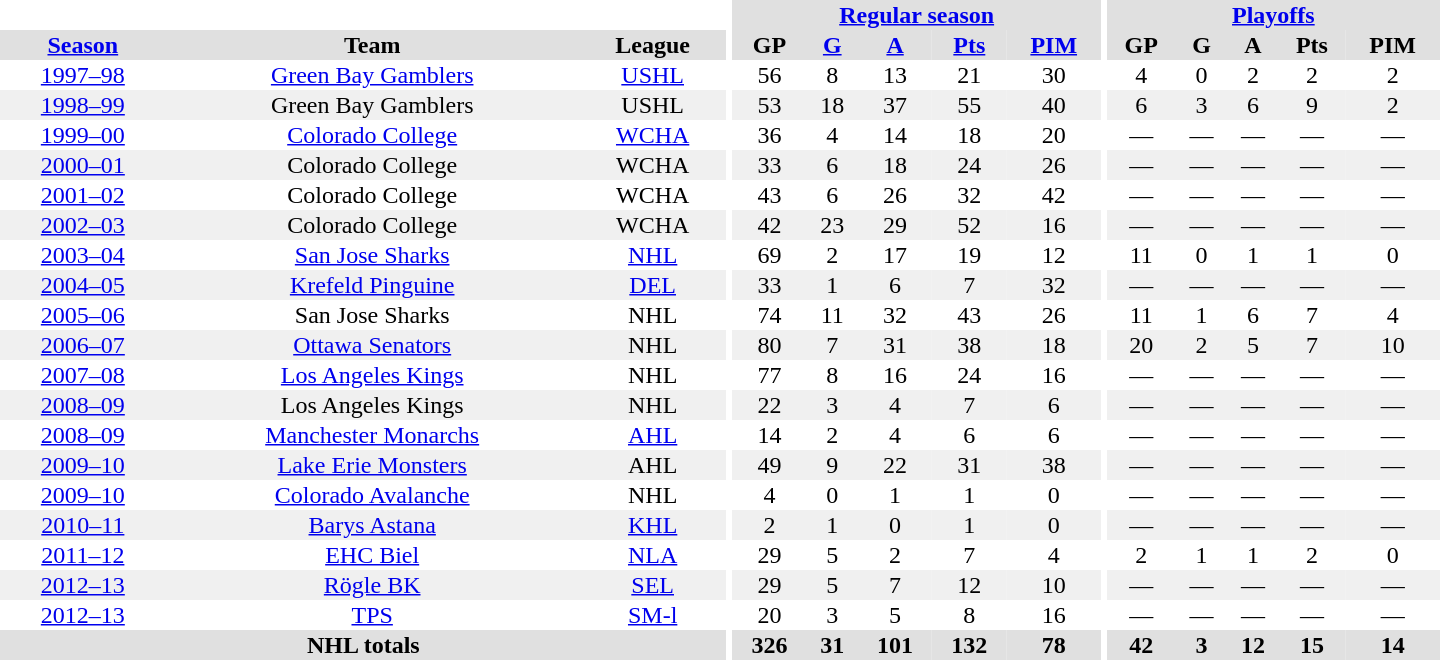<table border="0" cellpadding="1" cellspacing="0" style="text-align:center; width:60em">
<tr bgcolor="#e0e0e0">
<th colspan="3" bgcolor="#ffffff"></th>
<th rowspan="99" bgcolor="#ffffff"></th>
<th colspan="5"><a href='#'>Regular season</a></th>
<th rowspan="99" bgcolor="#ffffff"></th>
<th colspan="5"><a href='#'>Playoffs</a></th>
</tr>
<tr bgcolor="#e0e0e0">
<th><a href='#'>Season</a></th>
<th>Team</th>
<th>League</th>
<th>GP</th>
<th><a href='#'>G</a></th>
<th><a href='#'>A</a></th>
<th><a href='#'>Pts</a></th>
<th><a href='#'>PIM</a></th>
<th>GP</th>
<th>G</th>
<th>A</th>
<th>Pts</th>
<th>PIM</th>
</tr>
<tr ALIGN="center">
<td><a href='#'>1997–98</a></td>
<td><a href='#'>Green Bay Gamblers</a></td>
<td><a href='#'>USHL</a></td>
<td>56</td>
<td>8</td>
<td>13</td>
<td>21</td>
<td>30</td>
<td>4</td>
<td>0</td>
<td>2</td>
<td>2</td>
<td>2</td>
</tr>
<tr ALIGN="center" bgcolor="#f0f0f0">
<td><a href='#'>1998–99</a></td>
<td>Green Bay Gamblers</td>
<td>USHL</td>
<td>53</td>
<td>18</td>
<td>37</td>
<td>55</td>
<td>40</td>
<td>6</td>
<td>3</td>
<td>6</td>
<td>9</td>
<td>2</td>
</tr>
<tr ALIGN="center">
<td><a href='#'>1999–00</a></td>
<td><a href='#'>Colorado College</a></td>
<td><a href='#'>WCHA</a></td>
<td>36</td>
<td>4</td>
<td>14</td>
<td>18</td>
<td>20</td>
<td>—</td>
<td>—</td>
<td>—</td>
<td>—</td>
<td>—</td>
</tr>
<tr ALIGN="center" bgcolor="#f0f0f0">
<td><a href='#'>2000–01</a></td>
<td>Colorado College</td>
<td>WCHA</td>
<td>33</td>
<td>6</td>
<td>18</td>
<td>24</td>
<td>26</td>
<td>—</td>
<td>—</td>
<td>—</td>
<td>—</td>
<td>—</td>
</tr>
<tr ALIGN="center">
<td><a href='#'>2001–02</a></td>
<td>Colorado College</td>
<td>WCHA</td>
<td>43</td>
<td>6</td>
<td>26</td>
<td>32</td>
<td>42</td>
<td>—</td>
<td>—</td>
<td>—</td>
<td>—</td>
<td>—</td>
</tr>
<tr ALIGN="center" bgcolor="#f0f0f0">
<td><a href='#'>2002–03</a></td>
<td>Colorado College</td>
<td>WCHA</td>
<td>42</td>
<td>23</td>
<td>29</td>
<td>52</td>
<td>16</td>
<td>—</td>
<td>—</td>
<td>—</td>
<td>—</td>
<td>—</td>
</tr>
<tr ALIGN="center">
<td><a href='#'>2003–04</a></td>
<td><a href='#'>San Jose Sharks</a></td>
<td><a href='#'>NHL</a></td>
<td>69</td>
<td>2</td>
<td>17</td>
<td>19</td>
<td>12</td>
<td>11</td>
<td>0</td>
<td>1</td>
<td>1</td>
<td>0</td>
</tr>
<tr ALIGN="center" bgcolor="#f0f0f0">
<td><a href='#'>2004–05</a></td>
<td><a href='#'>Krefeld Pinguine</a></td>
<td><a href='#'>DEL</a></td>
<td>33</td>
<td>1</td>
<td>6</td>
<td>7</td>
<td>32</td>
<td>—</td>
<td>—</td>
<td>—</td>
<td>—</td>
<td>—</td>
</tr>
<tr ALIGN="center">
<td><a href='#'>2005–06</a></td>
<td>San Jose Sharks</td>
<td>NHL</td>
<td>74</td>
<td>11</td>
<td>32</td>
<td>43</td>
<td>26</td>
<td>11</td>
<td>1</td>
<td>6</td>
<td>7</td>
<td>4</td>
</tr>
<tr ALIGN="center" bgcolor="#f0f0f0">
<td><a href='#'>2006–07</a></td>
<td><a href='#'>Ottawa Senators</a></td>
<td>NHL</td>
<td>80</td>
<td>7</td>
<td>31</td>
<td>38</td>
<td>18</td>
<td>20</td>
<td>2</td>
<td>5</td>
<td>7</td>
<td>10</td>
</tr>
<tr ALIGN="center">
<td><a href='#'>2007–08</a></td>
<td><a href='#'>Los Angeles Kings</a></td>
<td>NHL</td>
<td>77</td>
<td>8</td>
<td>16</td>
<td>24</td>
<td>16</td>
<td>—</td>
<td>—</td>
<td>—</td>
<td>—</td>
<td>—</td>
</tr>
<tr ALIGN="center" bgcolor="#f0f0f0">
<td><a href='#'>2008–09</a></td>
<td>Los Angeles Kings</td>
<td>NHL</td>
<td>22</td>
<td>3</td>
<td>4</td>
<td>7</td>
<td>6</td>
<td>—</td>
<td>—</td>
<td>—</td>
<td>—</td>
<td>—</td>
</tr>
<tr ALIGN="center">
<td><a href='#'>2008–09</a></td>
<td><a href='#'>Manchester Monarchs</a></td>
<td><a href='#'>AHL</a></td>
<td>14</td>
<td>2</td>
<td>4</td>
<td>6</td>
<td>6</td>
<td>—</td>
<td>—</td>
<td>—</td>
<td>—</td>
<td>—</td>
</tr>
<tr ALIGN="center"  bgcolor="#f0f0f0">
<td><a href='#'>2009–10</a></td>
<td><a href='#'>Lake Erie Monsters</a></td>
<td>AHL</td>
<td>49</td>
<td>9</td>
<td>22</td>
<td>31</td>
<td>38</td>
<td>—</td>
<td>—</td>
<td>—</td>
<td>—</td>
<td>—</td>
</tr>
<tr ALIGN="center">
<td><a href='#'>2009–10</a></td>
<td><a href='#'>Colorado Avalanche</a></td>
<td>NHL</td>
<td>4</td>
<td>0</td>
<td>1</td>
<td>1</td>
<td>0</td>
<td>—</td>
<td>—</td>
<td>—</td>
<td>—</td>
<td>—</td>
</tr>
<tr ALIGN="center"  bgcolor="#f0f0f0">
<td><a href='#'>2010–11</a></td>
<td><a href='#'>Barys Astana</a></td>
<td><a href='#'>KHL</a></td>
<td>2</td>
<td>1</td>
<td>0</td>
<td>1</td>
<td>0</td>
<td>—</td>
<td>—</td>
<td>—</td>
<td>—</td>
<td>—</td>
</tr>
<tr ALIGN="center">
<td><a href='#'>2011–12</a></td>
<td><a href='#'>EHC Biel</a></td>
<td><a href='#'>NLA</a></td>
<td>29</td>
<td>5</td>
<td>2</td>
<td>7</td>
<td>4</td>
<td>2</td>
<td>1</td>
<td>1</td>
<td>2</td>
<td>0</td>
</tr>
<tr ALIGN="center"  bgcolor="#f0f0f0">
<td><a href='#'>2012–13</a></td>
<td><a href='#'>Rögle BK</a></td>
<td><a href='#'>SEL</a></td>
<td>29</td>
<td>5</td>
<td>7</td>
<td>12</td>
<td>10</td>
<td>—</td>
<td>—</td>
<td>—</td>
<td>—</td>
<td>—</td>
</tr>
<tr ALIGN="center">
<td><a href='#'>2012–13</a></td>
<td><a href='#'>TPS</a></td>
<td><a href='#'>SM-l</a></td>
<td>20</td>
<td>3</td>
<td>5</td>
<td>8</td>
<td>16</td>
<td>—</td>
<td>—</td>
<td>—</td>
<td>—</td>
<td>—</td>
</tr>
<tr ALIGN="center" bgcolor="#e0e0e0">
<th colspan="3">NHL totals</th>
<th>326</th>
<th>31</th>
<th>101</th>
<th>132</th>
<th>78</th>
<th>42</th>
<th>3</th>
<th>12</th>
<th>15</th>
<th>14</th>
</tr>
</table>
